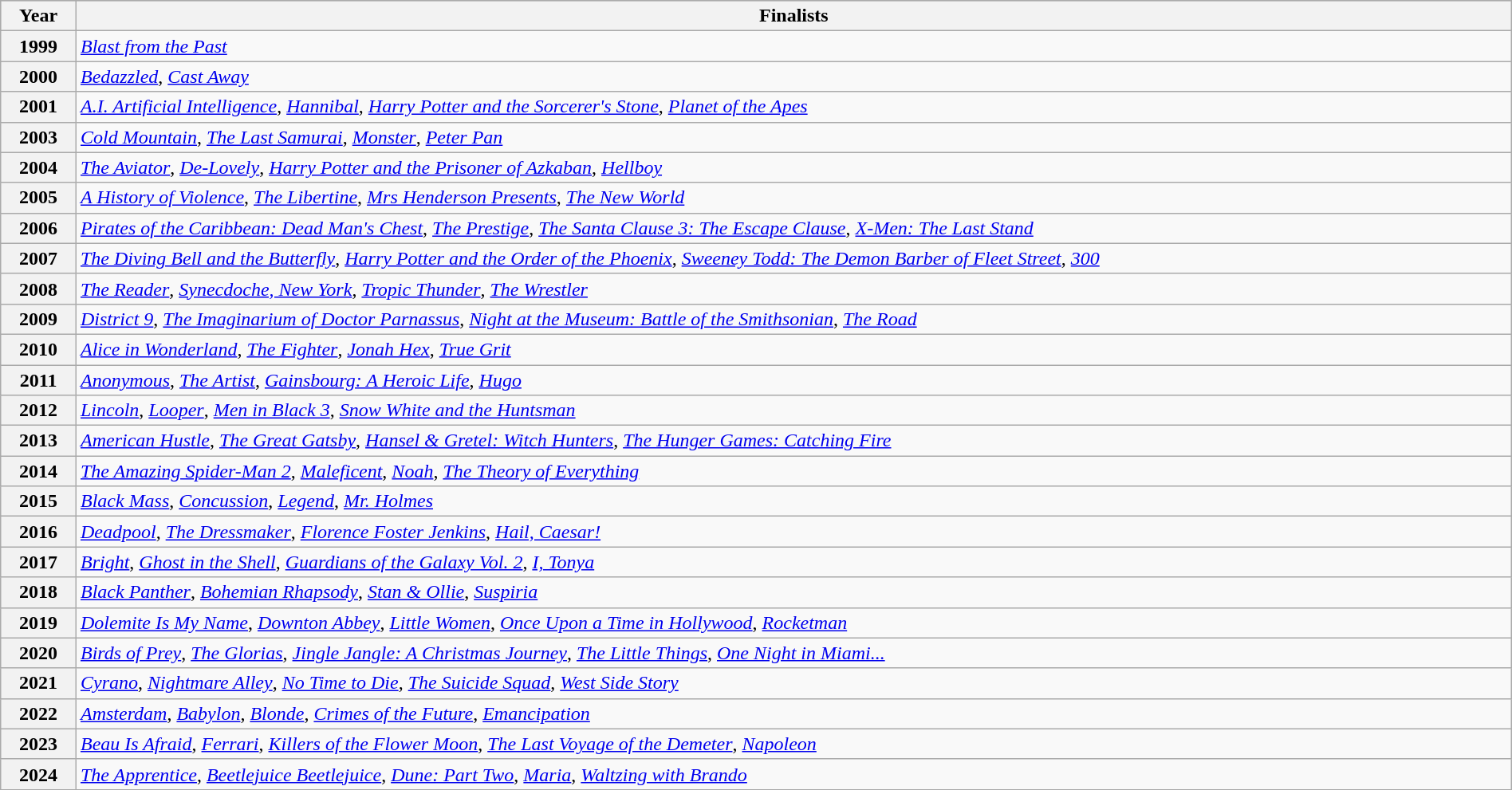<table class="wikitable" style="width:100%">
<tr bgcolor="#bebebe">
<th width="5%">Year</th>
<th width="95%">Finalists</th>
</tr>
<tr>
<th>1999</th>
<td><em><a href='#'>Blast from the Past</a></em></td>
</tr>
<tr>
<th>2000</th>
<td><em><a href='#'>Bedazzled</a></em>, <em><a href='#'>Cast Away</a></em></td>
</tr>
<tr>
<th>2001</th>
<td><em><a href='#'>A.I. Artificial Intelligence</a></em>, <em><a href='#'>Hannibal</a></em>, <em><a href='#'>Harry Potter and the Sorcerer's Stone</a></em>, <em><a href='#'>Planet of the Apes</a></em></td>
</tr>
<tr>
<th>2003</th>
<td><em><a href='#'>Cold Mountain</a></em>, <em><a href='#'>The Last Samurai</a></em>, <em><a href='#'>Monster</a></em>, <em><a href='#'>Peter Pan</a></em></td>
</tr>
<tr>
<th>2004</th>
<td><em><a href='#'>The Aviator</a></em>, <em><a href='#'>De-Lovely</a></em>, <em><a href='#'>Harry Potter and the Prisoner of Azkaban</a></em>, <em><a href='#'>Hellboy</a></em></td>
</tr>
<tr>
<th>2005</th>
<td><em><a href='#'>A History of Violence</a></em>, <em><a href='#'>The Libertine</a></em>, <em><a href='#'>Mrs Henderson Presents</a></em>, <em><a href='#'>The New World</a></em></td>
</tr>
<tr>
<th>2006</th>
<td><em><a href='#'>Pirates of the Caribbean: Dead Man's Chest</a></em>, <em><a href='#'>The Prestige</a></em>, <em><a href='#'>The Santa Clause 3: The Escape Clause</a></em>, <em><a href='#'>X-Men: The Last Stand</a></em></td>
</tr>
<tr>
<th>2007</th>
<td><em><a href='#'>The Diving Bell and the Butterfly</a></em>, <em><a href='#'>Harry Potter and the Order of the Phoenix</a></em>, <em><a href='#'>Sweeney Todd: The Demon Barber of Fleet Street</a></em>, <em><a href='#'>300</a></em></td>
</tr>
<tr>
<th>2008</th>
<td><em><a href='#'>The Reader</a></em>, <em><a href='#'>Synecdoche, New York</a></em>, <em><a href='#'>Tropic Thunder</a></em>, <em><a href='#'>The Wrestler</a></em></td>
</tr>
<tr>
<th>2009</th>
<td><em><a href='#'>District 9</a></em>, <em><a href='#'>The Imaginarium of Doctor Parnassus</a></em>, <em><a href='#'>Night at the Museum: Battle of the Smithsonian</a></em>, <em><a href='#'>The Road</a></em></td>
</tr>
<tr>
<th>2010</th>
<td><em><a href='#'>Alice in Wonderland</a></em>, <em><a href='#'>The Fighter</a></em>, <em><a href='#'>Jonah Hex</a></em>, <em><a href='#'>True Grit</a></em></td>
</tr>
<tr>
<th>2011</th>
<td><em><a href='#'>Anonymous</a></em>, <em><a href='#'>The Artist</a></em>, <em><a href='#'>Gainsbourg: A Heroic Life</a></em>, <em><a href='#'>Hugo</a></em></td>
</tr>
<tr>
<th>2012</th>
<td><em><a href='#'>Lincoln</a></em>, <em><a href='#'>Looper</a></em>, <em><a href='#'>Men in Black 3</a></em>, <em><a href='#'>Snow White and the Huntsman</a></em></td>
</tr>
<tr>
<th>2013</th>
<td><em><a href='#'>American Hustle</a></em>, <em><a href='#'>The Great Gatsby</a></em>, <em><a href='#'>Hansel & Gretel: Witch Hunters</a></em>, <em><a href='#'>The Hunger Games: Catching Fire</a></em></td>
</tr>
<tr>
<th>2014</th>
<td><em><a href='#'>The Amazing Spider-Man 2</a></em>, <em><a href='#'>Maleficent</a></em>, <em><a href='#'>Noah</a></em>, <em><a href='#'>The Theory of Everything</a></em></td>
</tr>
<tr>
<th>2015</th>
<td><em><a href='#'>Black Mass</a></em>, <em><a href='#'>Concussion</a></em>, <em><a href='#'>Legend</a></em>, <em><a href='#'>Mr. Holmes</a></em></td>
</tr>
<tr>
<th>2016</th>
<td><em><a href='#'>Deadpool</a></em>, <em><a href='#'>The Dressmaker</a></em>, <em><a href='#'>Florence Foster Jenkins</a></em>, <em><a href='#'>Hail, Caesar!</a></em></td>
</tr>
<tr>
<th>2017</th>
<td><em><a href='#'>Bright</a></em>, <em><a href='#'>Ghost in the Shell</a></em>, <em><a href='#'>Guardians of the Galaxy Vol. 2</a></em>, <em><a href='#'>I, Tonya</a></em></td>
</tr>
<tr>
<th>2018</th>
<td><em><a href='#'>Black Panther</a></em>, <em><a href='#'>Bohemian Rhapsody</a></em>, <em><a href='#'>Stan & Ollie</a></em>, <em><a href='#'>Suspiria</a></em></td>
</tr>
<tr>
<th>2019</th>
<td><em><a href='#'>Dolemite Is My Name</a></em>, <em><a href='#'>Downton Abbey</a></em>, <em><a href='#'>Little Women</a></em>, <em><a href='#'>Once Upon a Time in Hollywood</a></em>, <em><a href='#'>Rocketman</a></em></td>
</tr>
<tr>
<th>2020</th>
<td><em><a href='#'>Birds of Prey</a></em>, <em><a href='#'>The Glorias</a></em>, <em><a href='#'>Jingle Jangle: A Christmas Journey</a></em>, <em><a href='#'>The Little Things</a></em>, <em><a href='#'>One Night in Miami...</a></em></td>
</tr>
<tr>
<th>2021</th>
<td><em><a href='#'>Cyrano</a></em>, <em><a href='#'>Nightmare Alley</a></em>, <em><a href='#'>No Time to Die</a></em>, <em><a href='#'>The Suicide Squad</a></em>, <em><a href='#'>West Side Story</a></em></td>
</tr>
<tr>
<th>2022</th>
<td><em><a href='#'>Amsterdam</a></em>, <em><a href='#'>Babylon</a></em>, <em><a href='#'>Blonde</a></em>, <em><a href='#'>Crimes of the Future</a></em>, <em><a href='#'>Emancipation</a></em></td>
</tr>
<tr>
<th>2023</th>
<td><em><a href='#'>Beau Is Afraid</a></em>, <em><a href='#'>Ferrari</a></em>, <em><a href='#'>Killers of the Flower Moon</a></em>, <em><a href='#'>The Last Voyage of the Demeter</a></em>, <em><a href='#'>Napoleon</a></em></td>
</tr>
<tr>
<th>2024</th>
<td><a href='#'><em>The Apprentice</em></a>, <em><a href='#'>Beetlejuice Beetlejuice</a></em>, <em><a href='#'>Dune: Part Two</a></em>,  <a href='#'><em>Maria</em></a>, <em><a href='#'>Waltzing with Brando</a></em></td>
</tr>
</table>
